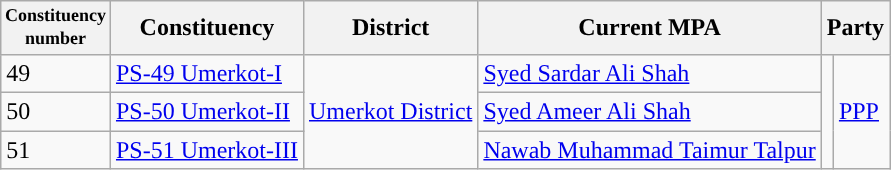<table class="wikitable">
<tr>
<th width="50px" style="font-size:75%">Constituency number</th>
<th>Constituency</th>
<th>District</th>
<th>Current MPA</th>
<th colspan="2">Party</th>
</tr>
<tr>
<td>49</td>
<td><a href='#'>PS-49 Umerkot-I</a></td>
<td rowspan="3"><a href='#'>Umerkot District</a></td>
<td><a href='#'>Syed Sardar Ali Shah</a></td>
<td rowspan="3"></td>
<td rowspan="3"><a href='#'>PPP</a></td>
</tr>
<tr>
<td>50</td>
<td><a href='#'>PS-50 Umerkot-II</a></td>
<td><a href='#'>Syed Ameer Ali Shah</a></td>
</tr>
<tr>
<td>51</td>
<td><a href='#'>PS-51 Umerkot-III</a></td>
<td><a href='#'>Nawab Muhammad Taimur Talpur</a></td>
</tr>
</table>
